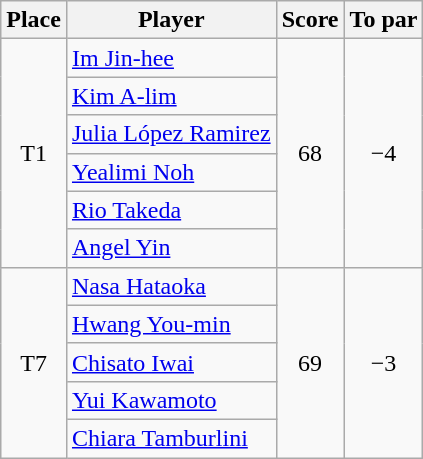<table class="wikitable">
<tr>
<th>Place</th>
<th>Player</th>
<th>Score</th>
<th>To par</th>
</tr>
<tr>
<td rowspan=6 align=center>T1</td>
<td> <a href='#'>Im Jin-hee</a></td>
<td rowspan=6 align=center>68</td>
<td rowspan=6 align=center>−4</td>
</tr>
<tr>
<td> <a href='#'>Kim A-lim</a></td>
</tr>
<tr>
<td> <a href='#'>Julia López Ramirez</a></td>
</tr>
<tr>
<td> <a href='#'>Yealimi Noh</a></td>
</tr>
<tr>
<td> <a href='#'>Rio Takeda</a></td>
</tr>
<tr>
<td> <a href='#'>Angel Yin</a></td>
</tr>
<tr>
<td rowspan=5 align=center>T7</td>
<td> <a href='#'>Nasa Hataoka</a></td>
<td rowspan=5 align=center>69</td>
<td rowspan=5 align=center>−3</td>
</tr>
<tr>
<td> <a href='#'>Hwang You-min</a></td>
</tr>
<tr>
<td> <a href='#'>Chisato Iwai</a></td>
</tr>
<tr>
<td> <a href='#'>Yui Kawamoto</a></td>
</tr>
<tr>
<td> <a href='#'>Chiara Tamburlini</a></td>
</tr>
</table>
